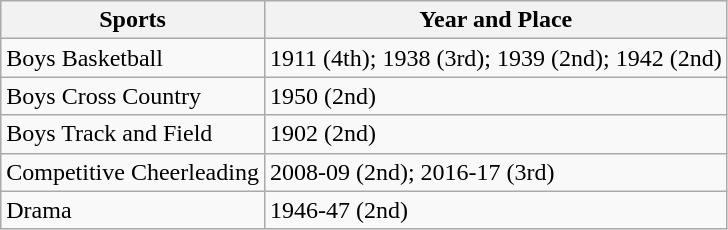<table class="wikitable">
<tr>
<th>Sports</th>
<th>Year and Place</th>
</tr>
<tr>
<td>Boys Basketball</td>
<td>1911 (4th); 1938 (3rd); 1939 (2nd); 1942 (2nd)</td>
</tr>
<tr>
<td>Boys Cross Country</td>
<td>1950 (2nd)</td>
</tr>
<tr>
<td>Boys Track and Field</td>
<td>1902 (2nd)</td>
</tr>
<tr>
<td>Competitive Cheerleading</td>
<td>2008-09 (2nd); 2016-17 (3rd)</td>
</tr>
<tr>
<td>Drama</td>
<td>1946-47 (2nd)</td>
</tr>
</table>
